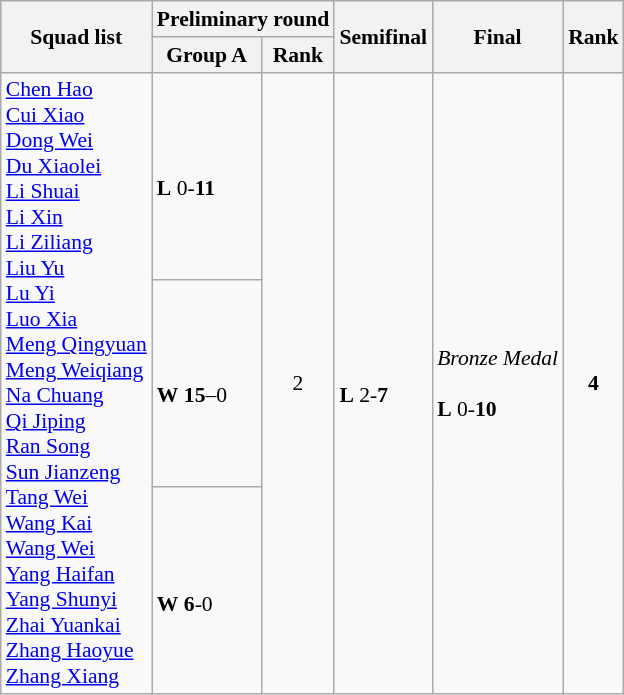<table class="wikitable" style="font-size:90%">
<tr>
<th rowspan="2">Squad list</th>
<th colspan="2">Preliminary round</th>
<th rowspan="2">Semifinal</th>
<th rowspan="2">Final</th>
<th rowspan="2">Rank</th>
</tr>
<tr>
<th>Group A</th>
<th>Rank</th>
</tr>
<tr>
<td rowspan=3><a href='#'>Chen Hao</a><br><a href='#'>Cui Xiao</a><br><a href='#'>Dong Wei</a><br><a href='#'>Du Xiaolei</a><br><a href='#'>Li Shuai</a><br><a href='#'>Li Xin</a><br><a href='#'>Li Ziliang</a><br><a href='#'>Liu Yu</a><br><a href='#'>Lu Yi</a><br><a href='#'>Luo Xia</a><br><a href='#'>Meng Qingyuan</a><br><a href='#'>Meng Weiqiang</a><br><a href='#'>Na Chuang</a><br><a href='#'>Qi Jiping</a><br><a href='#'>Ran Song</a><br><a href='#'>Sun Jianzeng</a><br><a href='#'>Tang Wei</a><br><a href='#'>Wang Kai</a><br><a href='#'>Wang Wei</a><br><a href='#'>Yang Haifan</a><br><a href='#'>Yang Shunyi</a><br><a href='#'>Zhai Yuankai</a><br><a href='#'>Zhang Haoyue</a><br><a href='#'>Zhang Xiang</a></td>
<td><br><strong>L</strong> 0-<strong>11</strong></td>
<td rowspan="3" style="text-align:center;">2 <strong></strong></td>
<td rowspan=3><br><strong>L</strong> 2-<strong>7</strong></td>
<td rowspan=3><em>Bronze Medal</em><br><br><strong>L</strong> 0-<strong>10</strong></td>
<td rowspan="3" style="text-align:center;"><strong>4</strong></td>
</tr>
<tr>
<td><br><strong>W</strong> <strong>15</strong>–0</td>
</tr>
<tr>
<td><br><strong>W</strong> <strong>6</strong>-0</td>
</tr>
</table>
